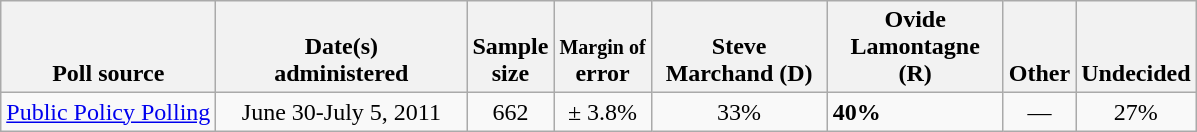<table class="wikitable">
<tr valign= bottom>
<th>Poll source</th>
<th style="width:160px;">Date(s)<br>administered</th>
<th class=small>Sample<br>size</th>
<th><small>Margin of</small><br>error</th>
<th style="width:110px;">Steve<br>Marchand (D)</th>
<th style="width:110px;">Ovide<br>Lamontagne (R)</th>
<th>Other</th>
<th>Undecided</th>
</tr>
<tr>
<td><a href='#'>Public Policy Polling</a></td>
<td align=center>June 30-July 5, 2011</td>
<td align=center>662</td>
<td align=center>± 3.8%</td>
<td align=center>33%</td>
<td><strong>40%</strong></td>
<td align=center>—</td>
<td align=center>27%</td>
</tr>
</table>
